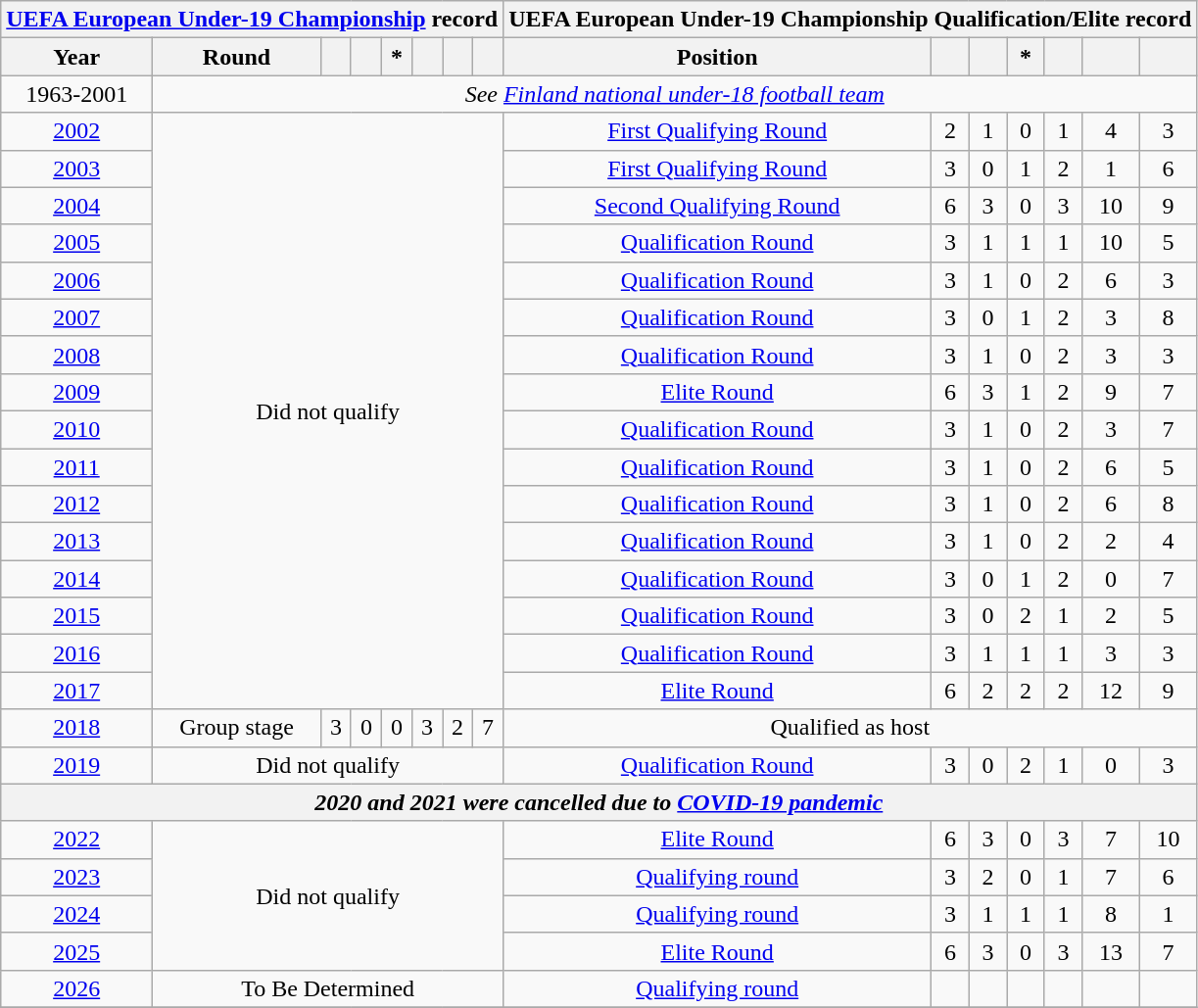<table class="wikitable" style="text-align: center;">
<tr>
<th colspan=8><a href='#'>UEFA European Under-19 Championship</a> record</th>
<th colspan=7>UEFA European Under-19 Championship Qualification/Elite record</th>
</tr>
<tr>
<th>Year</th>
<th>Round</th>
<th></th>
<th></th>
<th> *</th>
<th></th>
<th></th>
<th></th>
<th>Position</th>
<th></th>
<th></th>
<th> *</th>
<th></th>
<th></th>
<th></th>
</tr>
<tr>
<td>1963-2001</td>
<td colspan=15><em>See <a href='#'>Finland national under-18 football team</a></em></td>
</tr>
<tr>
<td> <a href='#'>2002</a></td>
<td rowspan=16 colspan=7>Did not qualify</td>
<td><a href='#'>First Qualifying Round</a></td>
<td>2</td>
<td>1</td>
<td>0</td>
<td>1</td>
<td>4</td>
<td>3</td>
</tr>
<tr>
<td> <a href='#'>2003</a></td>
<td><a href='#'>First Qualifying Round</a></td>
<td>3</td>
<td>0</td>
<td>1</td>
<td>2</td>
<td>1</td>
<td>6</td>
</tr>
<tr>
<td> <a href='#'>2004</a></td>
<td><a href='#'>Second Qualifying Round</a></td>
<td>6</td>
<td>3</td>
<td>0</td>
<td>3</td>
<td>10</td>
<td>9</td>
</tr>
<tr>
<td> <a href='#'>2005</a></td>
<td><a href='#'>Qualification Round</a></td>
<td>3</td>
<td>1</td>
<td>1</td>
<td>1</td>
<td>10</td>
<td>5</td>
</tr>
<tr>
<td> <a href='#'>2006</a></td>
<td><a href='#'>Qualification Round</a></td>
<td>3</td>
<td>1</td>
<td>0</td>
<td>2</td>
<td>6</td>
<td>3</td>
</tr>
<tr>
<td> <a href='#'>2007</a></td>
<td><a href='#'>Qualification Round</a></td>
<td>3</td>
<td>0</td>
<td>1</td>
<td>2</td>
<td>3</td>
<td>8</td>
</tr>
<tr>
<td> <a href='#'>2008</a></td>
<td><a href='#'>Qualification Round</a></td>
<td>3</td>
<td>1</td>
<td>0</td>
<td>2</td>
<td>3</td>
<td>3</td>
</tr>
<tr>
<td> <a href='#'>2009</a></td>
<td><a href='#'>Elite Round</a></td>
<td>6</td>
<td>3</td>
<td>1</td>
<td>2</td>
<td>9</td>
<td>7</td>
</tr>
<tr>
<td> <a href='#'>2010</a></td>
<td><a href='#'>Qualification Round</a></td>
<td>3</td>
<td>1</td>
<td>0</td>
<td>2</td>
<td>3</td>
<td>7</td>
</tr>
<tr>
<td> <a href='#'>2011</a></td>
<td><a href='#'>Qualification Round</a></td>
<td>3</td>
<td>1</td>
<td>0</td>
<td>2</td>
<td>6</td>
<td>5</td>
</tr>
<tr>
<td> <a href='#'>2012</a></td>
<td><a href='#'>Qualification Round</a></td>
<td>3</td>
<td>1</td>
<td>0</td>
<td>2</td>
<td>6</td>
<td>8</td>
</tr>
<tr>
<td> <a href='#'>2013</a></td>
<td><a href='#'>Qualification Round</a></td>
<td>3</td>
<td>1</td>
<td>0</td>
<td>2</td>
<td>2</td>
<td>4</td>
</tr>
<tr>
<td> <a href='#'>2014</a></td>
<td><a href='#'>Qualification Round</a></td>
<td>3</td>
<td>0</td>
<td>1</td>
<td>2</td>
<td>0</td>
<td>7</td>
</tr>
<tr>
<td> <a href='#'>2015</a></td>
<td><a href='#'>Qualification Round</a></td>
<td>3</td>
<td>0</td>
<td>2</td>
<td>1</td>
<td>2</td>
<td>5</td>
</tr>
<tr>
<td> <a href='#'>2016</a></td>
<td><a href='#'>Qualification Round</a></td>
<td>3</td>
<td>1</td>
<td>1</td>
<td>1</td>
<td>3</td>
<td>3</td>
</tr>
<tr>
<td> <a href='#'>2017</a></td>
<td><a href='#'>Elite Round</a></td>
<td>6</td>
<td>2</td>
<td>2</td>
<td>2</td>
<td>12</td>
<td>9</td>
</tr>
<tr>
<td> <a href='#'>2018</a></td>
<td>Group stage</td>
<td>3</td>
<td>0</td>
<td>0</td>
<td>3</td>
<td>2</td>
<td>7</td>
<td colspan=7>Qualified as host</td>
</tr>
<tr>
<td> <a href='#'>2019</a></td>
<td colspan=7>Did not qualify</td>
<td><a href='#'>Qualification Round</a></td>
<td>3</td>
<td>0</td>
<td>2</td>
<td>1</td>
<td>0</td>
<td>3</td>
</tr>
<tr>
<th colspan=15><em>2020 and 2021 were cancelled due to <a href='#'>COVID-19 pandemic</a></em></th>
</tr>
<tr>
<td> <a href='#'>2022</a></td>
<td rowspan=4 colspan=7>Did not qualify</td>
<td><a href='#'>Elite Round</a></td>
<td>6</td>
<td>3</td>
<td>0</td>
<td>3</td>
<td>7</td>
<td>10</td>
</tr>
<tr>
<td> <a href='#'>2023</a></td>
<td><a href='#'>Qualifying round</a></td>
<td>3</td>
<td>2</td>
<td>0</td>
<td>1</td>
<td>7</td>
<td>6</td>
</tr>
<tr>
<td> <a href='#'>2024</a></td>
<td><a href='#'>Qualifying round</a></td>
<td>3</td>
<td>1</td>
<td>1</td>
<td>1</td>
<td>8</td>
<td>1</td>
</tr>
<tr>
<td> <a href='#'>2025</a></td>
<td><a href='#'>Elite Round</a></td>
<td>6</td>
<td>3</td>
<td>0</td>
<td>3</td>
<td>13</td>
<td>7</td>
</tr>
<tr>
<td> <a href='#'>2026</a></td>
<td colspan=7>To Be Determined</td>
<td><a href='#'>Qualifying round</a></td>
<td></td>
<td></td>
<td></td>
<td></td>
<td></td>
<td></td>
</tr>
<tr>
</tr>
</table>
